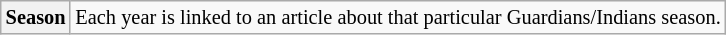<table class="wikitable plainrowheaders" style="font-size:85%">
<tr>
<th scope="row" style="text-align:center"><strong>Season</strong></th>
<td>Each year is linked to an article about that particular Guardians/Indians season.<br></td>
</tr>
</table>
